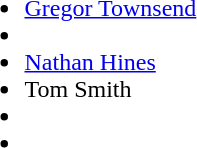<table style="width:100%;">
<tr George Wood>
<td style="vertical-align:top; width:25%;"><br><ul><li> <a href='#'>Gregor Townsend</a></li><li></li><li> <a href='#'>Nathan Hines</a></li><li> Tom Smith</li><li></li><li></li></ul></td>
</tr>
</table>
